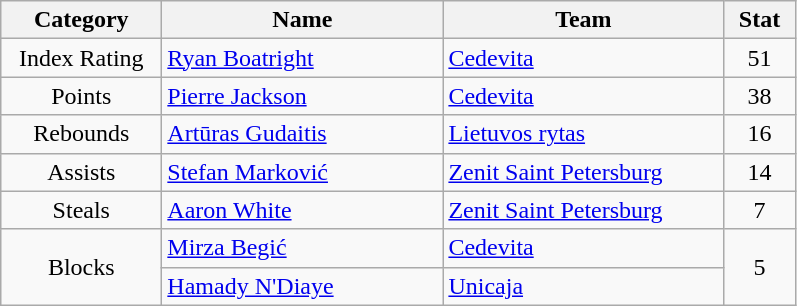<table class="wikitable sortable" style="text-align: center;">
<tr>
<th width=100>Category</th>
<th width=180>Name</th>
<th width=180>Team</th>
<th width=40>Stat</th>
</tr>
<tr>
<td>Index Rating</td>
<td align="left"> <a href='#'>Ryan Boatright</a></td>
<td align="left"> <a href='#'>Cedevita</a></td>
<td>51</td>
</tr>
<tr>
<td>Points</td>
<td align="left"> <a href='#'>Pierre Jackson</a></td>
<td align="left"> <a href='#'>Cedevita</a></td>
<td>38</td>
</tr>
<tr>
<td>Rebounds</td>
<td align="left"> <a href='#'>Artūras Gudaitis</a></td>
<td align="left"> <a href='#'>Lietuvos rytas</a></td>
<td>16</td>
</tr>
<tr>
<td>Assists</td>
<td align="left"> <a href='#'>Stefan Marković</a></td>
<td align="left"> <a href='#'>Zenit Saint Petersburg</a></td>
<td>14</td>
</tr>
<tr>
<td>Steals</td>
<td align="left"> <a href='#'>Aaron White</a></td>
<td align="left"> <a href='#'>Zenit Saint Petersburg</a></td>
<td>7</td>
</tr>
<tr>
<td rowspan=2>Blocks</td>
<td align="left"> <a href='#'>Mirza Begić</a></td>
<td align="left"> <a href='#'>Cedevita</a></td>
<td rowspan=2>5</td>
</tr>
<tr>
<td align="left"> <a href='#'>Hamady N'Diaye</a></td>
<td align="left"> <a href='#'>Unicaja</a></td>
</tr>
</table>
